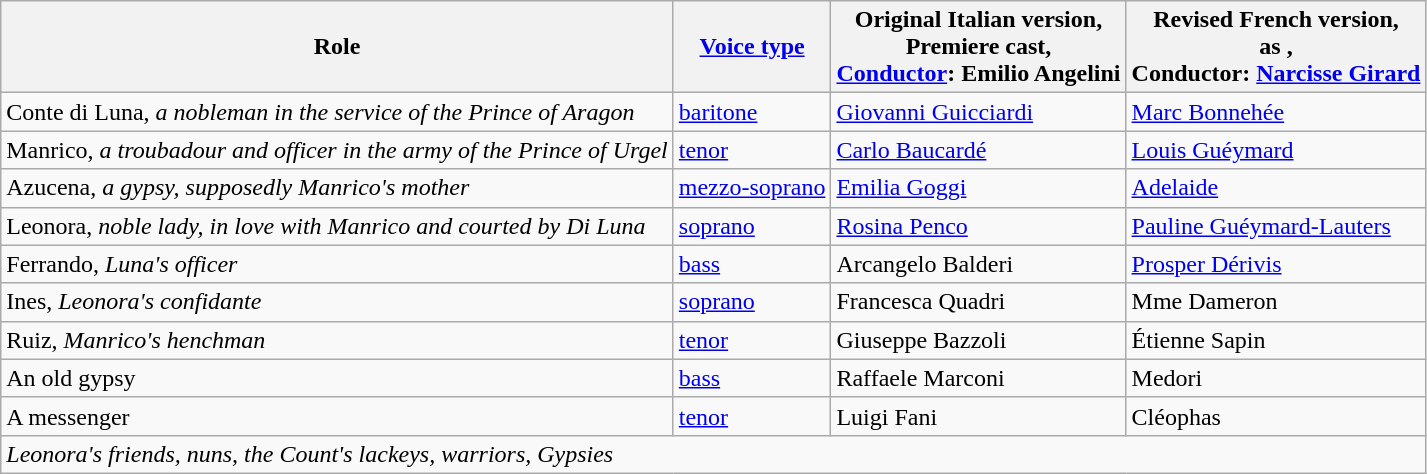<table class="wikitable">
<tr>
<th>Role</th>
<th><a href='#'>Voice type</a></th>
<th>Original Italian version,<br>Premiere cast, <br><a href='#'>Conductor</a>: Emilio Angelini</th>
<th>Revised French version,<br>as <em></em>, <br>Conductor: <a href='#'>Narcisse Girard</a></th>
</tr>
<tr>
<td>Conte di Luna, <em>a nobleman in the service of the Prince of Aragon</em></td>
<td><a href='#'>baritone</a></td>
<td><a href='#'>Giovanni Guicciardi</a></td>
<td><a href='#'>Marc Bonnehée</a></td>
</tr>
<tr>
<td>Manrico, <em>a troubadour and officer in the army of the Prince of Urgel</em></td>
<td><a href='#'>tenor</a></td>
<td><a href='#'>Carlo Baucardé</a></td>
<td><a href='#'>Louis Guéymard</a></td>
</tr>
<tr>
<td>Azucena, <em>a gypsy, supposedly Manrico's mother</em></td>
<td><a href='#'>mezzo-soprano</a></td>
<td><a href='#'>Emilia Goggi</a></td>
<td><a href='#'>Adelaide </a></td>
</tr>
<tr>
<td>Leonora, <em>noble lady, in love with Manrico and courted by Di Luna</em></td>
<td><a href='#'>soprano</a></td>
<td><a href='#'>Rosina Penco</a></td>
<td><a href='#'>Pauline Guéymard-Lauters</a></td>
</tr>
<tr>
<td>Ferrando, <em>Luna's officer</em></td>
<td><a href='#'>bass</a></td>
<td>Arcangelo Balderi</td>
<td><a href='#'>Prosper Dérivis</a></td>
</tr>
<tr>
<td>Ines, <em>Leonora's confidante</em></td>
<td><a href='#'>soprano</a></td>
<td>Francesca Quadri</td>
<td>Mme Dameron</td>
</tr>
<tr>
<td>Ruiz, <em>Manrico's henchman</em></td>
<td><a href='#'>tenor</a></td>
<td>Giuseppe Bazzoli</td>
<td>Étienne Sapin</td>
</tr>
<tr>
<td>An old gypsy</td>
<td><a href='#'>bass</a></td>
<td>Raffaele Marconi</td>
<td>Medori</td>
</tr>
<tr>
<td>A messenger</td>
<td><a href='#'>tenor</a></td>
<td>Luigi Fani</td>
<td>Cléophas</td>
</tr>
<tr>
<td colspan="4"><em>Leonora's friends, nuns, the Count's lackeys, warriors, Gypsies</em></td>
</tr>
</table>
